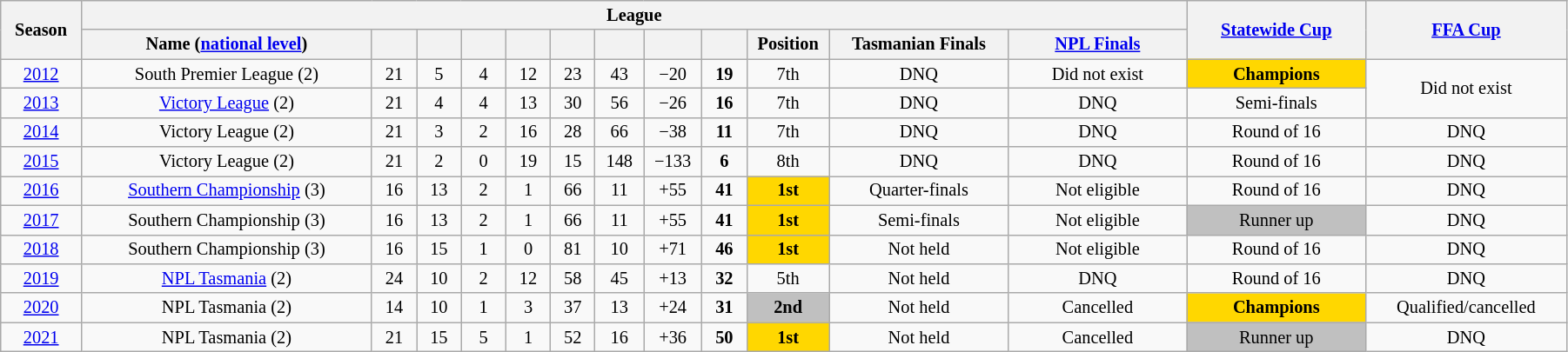<table class="wikitable" style="text-align:center; font-size:85%;width:95%; text-align:center">
<tr>
<th rowspan=2 width=3%>Season</th>
<th rowspan=1 colspan=12 width=28%>League</th>
<th rowspan=2 width=8%><a href='#'>Statewide Cup</a></th>
<th rowspan=2 width=8%><a href='#'>FFA Cup</a></th>
</tr>
<tr>
<th width=13%>Name (<a href='#'>national level</a>)</th>
<th width=2%></th>
<th width=2%></th>
<th width=2%></th>
<th width=2%></th>
<th width=2%></th>
<th width=2%></th>
<th width=2%></th>
<th width=2%></th>
<th width=2%>Position</th>
<th width=8%>Tasmanian Finals</th>
<th width=8%><a href='#'>NPL Finals</a></th>
</tr>
<tr>
<td><a href='#'>2012</a></td>
<td>South Premier League (2)</td>
<td>21</td>
<td>5</td>
<td>4</td>
<td>12</td>
<td>23</td>
<td>43</td>
<td>−20</td>
<td><strong>19</strong></td>
<td>7th</td>
<td>DNQ</td>
<td>Did not exist</td>
<td bgcolor=gold><strong>Champions</strong></td>
<td rowspan=2>Did not exist</td>
</tr>
<tr>
<td><a href='#'>2013</a></td>
<td><a href='#'>Victory League</a> (2)</td>
<td>21</td>
<td>4</td>
<td>4</td>
<td>13</td>
<td>30</td>
<td>56</td>
<td>−26</td>
<td><strong>16</strong></td>
<td>7th</td>
<td>DNQ</td>
<td>DNQ</td>
<td>Semi-finals</td>
</tr>
<tr>
<td><a href='#'>2014</a></td>
<td>Victory League (2)</td>
<td>21</td>
<td>3</td>
<td>2</td>
<td>16</td>
<td>28</td>
<td>66</td>
<td>−38</td>
<td><strong>11</strong></td>
<td>7th</td>
<td>DNQ</td>
<td>DNQ</td>
<td>Round of 16</td>
<td>DNQ</td>
</tr>
<tr>
<td><a href='#'>2015</a></td>
<td>Victory League (2)</td>
<td>21</td>
<td>2</td>
<td>0</td>
<td>19</td>
<td>15</td>
<td>148</td>
<td>−133</td>
<td><strong>6</strong></td>
<td>8th</td>
<td>DNQ</td>
<td>DNQ</td>
<td>Round of 16</td>
<td>DNQ</td>
</tr>
<tr>
<td><a href='#'>2016</a></td>
<td><a href='#'>Southern Championship</a> (3)</td>
<td>16</td>
<td>13</td>
<td>2</td>
<td>1</td>
<td>66</td>
<td>11</td>
<td>+55</td>
<td><strong>41</strong></td>
<td bgcolor='gold'><strong>1st</strong></td>
<td>Quarter-finals</td>
<td>Not eligible</td>
<td>Round of 16</td>
<td>DNQ</td>
</tr>
<tr>
<td><a href='#'>2017</a></td>
<td>Southern Championship (3)</td>
<td>16</td>
<td>13</td>
<td>2</td>
<td>1</td>
<td>66</td>
<td>11</td>
<td>+55</td>
<td><strong>41</strong></td>
<td bgcolor='gold'><strong>1st</strong></td>
<td>Semi-finals</td>
<td>Not eligible</td>
<td bgcolor='Silver'>Runner up</td>
<td>DNQ</td>
</tr>
<tr>
<td><a href='#'>2018</a></td>
<td>Southern Championship (3)</td>
<td>16</td>
<td>15</td>
<td>1</td>
<td>0</td>
<td>81</td>
<td>10</td>
<td>+71</td>
<td><strong>46</strong></td>
<td bgcolor='gold'><strong>1st</strong></td>
<td>Not held</td>
<td>Not eligible</td>
<td>Round of 16</td>
<td>DNQ</td>
</tr>
<tr>
<td><a href='#'>2019</a></td>
<td><a href='#'>NPL Tasmania</a> (2)</td>
<td>24</td>
<td>10</td>
<td>2</td>
<td>12</td>
<td>58</td>
<td>45</td>
<td>+13</td>
<td><strong>32</strong></td>
<td>5th</td>
<td>Not held</td>
<td>DNQ</td>
<td>Round of 16</td>
<td>DNQ</td>
</tr>
<tr>
<td><a href='#'>2020</a></td>
<td>NPL Tasmania (2)</td>
<td>14</td>
<td>10</td>
<td>1</td>
<td>3</td>
<td>37</td>
<td>13</td>
<td>+24</td>
<td><strong>31</strong></td>
<td bgcolor='silver'><strong>2nd</strong></td>
<td>Not held</td>
<td>Cancelled</td>
<td bgcolor=gold><strong>Champions</strong></td>
<td>Qualified/cancelled</td>
</tr>
<tr>
<td><a href='#'>2021</a></td>
<td>NPL Tasmania (2)</td>
<td>21</td>
<td>15</td>
<td>5</td>
<td>1</td>
<td>52</td>
<td>16</td>
<td>+36</td>
<td><strong>50</strong></td>
<td bgcolor='gold'><strong>1st</strong></td>
<td>Not held</td>
<td>Cancelled</td>
<td bgcolor='Silver'>Runner up</td>
<td>DNQ</td>
</tr>
</table>
